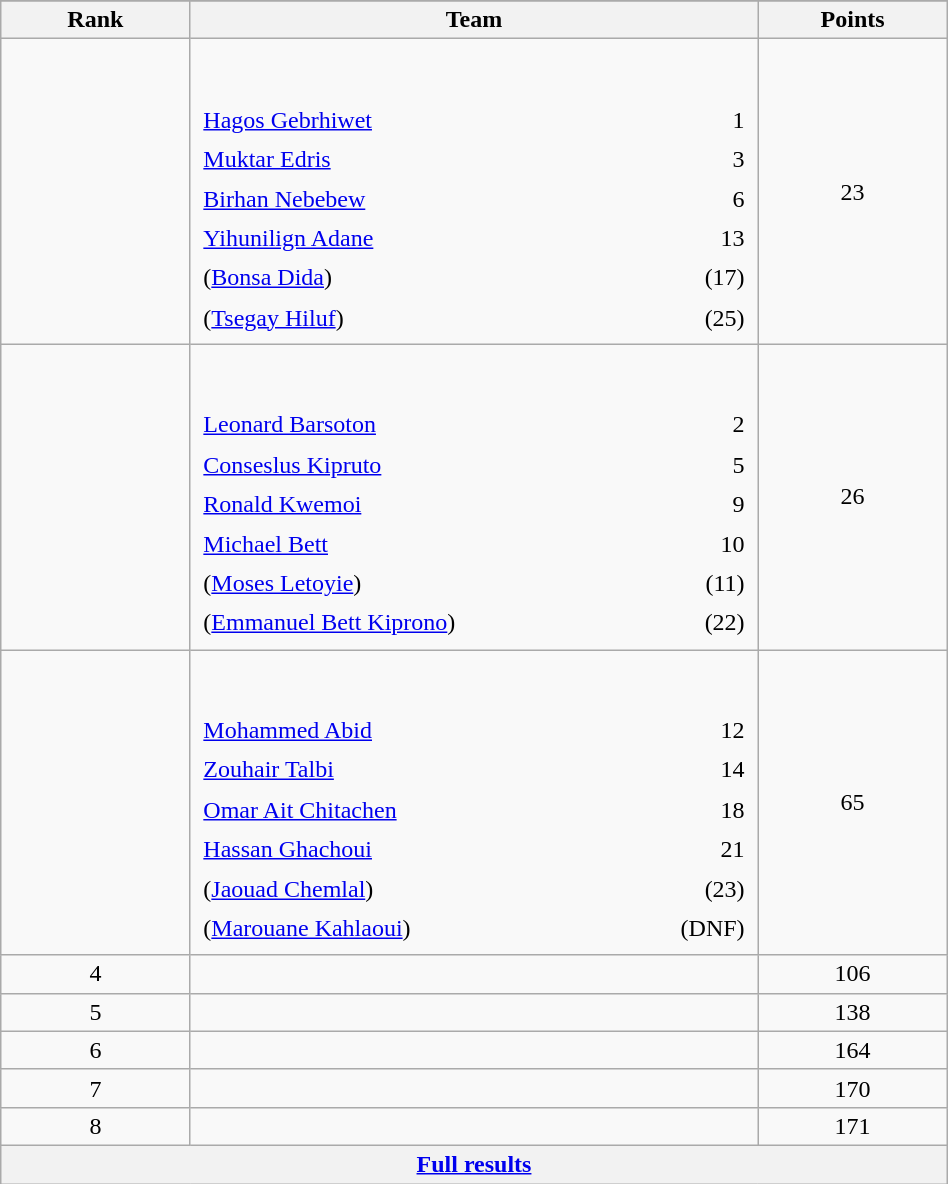<table class="wikitable" width=50%>
<tr>
</tr>
<tr>
<th width=10%>Rank</th>
<th width=30%>Team</th>
<th width=10%>Points</th>
</tr>
<tr align="center">
<td></td>
<td align="left"> <br><br><table width=100%>
<tr>
<td align=left style="border:0"><a href='#'>Hagos Gebrhiwet</a></td>
<td align=right style="border:0">1</td>
</tr>
<tr>
<td align=left style="border:0"><a href='#'>Muktar Edris</a></td>
<td align=right style="border:0">3</td>
</tr>
<tr>
<td align=left style="border:0"><a href='#'>Birhan Nebebew</a></td>
<td align=right style="border:0">6</td>
</tr>
<tr>
<td align=left style="border:0"><a href='#'>Yihunilign Adane</a></td>
<td align=right style="border:0">13</td>
</tr>
<tr>
<td align=left style="border:0">(<a href='#'>Bonsa Dida</a>)</td>
<td align=right style="border:0">(17)</td>
</tr>
<tr>
<td align=left style="border:0">(<a href='#'>Tsegay Hiluf</a>)</td>
<td align=right style="border:0">(25)</td>
</tr>
</table>
</td>
<td>23</td>
</tr>
<tr align="center">
<td></td>
<td align="left"> <br><br><table width=100%>
<tr>
<td align=left style="border:0"><a href='#'>Leonard Barsoton</a></td>
<td align=right style="border:0">2</td>
</tr>
<tr>
<td align=left style="border:0"><a href='#'>Conseslus Kipruto</a></td>
<td align=right style="border:0">5</td>
</tr>
<tr>
<td align=left style="border:0"><a href='#'>Ronald Kwemoi</a></td>
<td align=right style="border:0">9</td>
</tr>
<tr>
<td align=left style="border:0"><a href='#'>Michael Bett</a></td>
<td align=right style="border:0">10</td>
</tr>
<tr>
<td align=left style="border:0">(<a href='#'>Moses Letoyie</a>)</td>
<td align=right style="border:0">(11)</td>
</tr>
<tr>
<td align=left style="border:0">(<a href='#'>Emmanuel Bett Kiprono</a>)</td>
<td align=right style="border:0">(22)</td>
</tr>
</table>
</td>
<td>26</td>
</tr>
<tr align="center">
<td></td>
<td align="left"> <br><br><table width=100%>
<tr>
<td align=left style="border:0"><a href='#'>Mohammed Abid</a></td>
<td align=right style="border:0">12</td>
</tr>
<tr>
<td align=left style="border:0"><a href='#'>Zouhair Talbi</a></td>
<td align=right style="border:0">14</td>
</tr>
<tr>
<td align=left style="border:0"><a href='#'>Omar Ait Chitachen</a></td>
<td align=right style="border:0">18</td>
</tr>
<tr>
<td align=left style="border:0"><a href='#'>Hassan Ghachoui</a></td>
<td align=right style="border:0">21</td>
</tr>
<tr>
<td align=left style="border:0">(<a href='#'>Jaouad Chemlal</a>)</td>
<td align=right style="border:0">(23)</td>
</tr>
<tr>
<td align=left style="border:0">(<a href='#'>Marouane Kahlaoui</a>)</td>
<td align=right style="border:0">(DNF)</td>
</tr>
</table>
</td>
<td>65</td>
</tr>
<tr align="center">
<td>4</td>
<td align="left"></td>
<td>106</td>
</tr>
<tr align="center">
<td>5</td>
<td align="left"></td>
<td>138</td>
</tr>
<tr align="center">
<td>6</td>
<td align="left"></td>
<td>164</td>
</tr>
<tr align="center">
<td>7</td>
<td align="left"></td>
<td>170</td>
</tr>
<tr align="center">
<td>8</td>
<td align="left"></td>
<td>171</td>
</tr>
<tr class="sortbottom">
<th colspan=3 align=center><a href='#'>Full results</a></th>
</tr>
</table>
